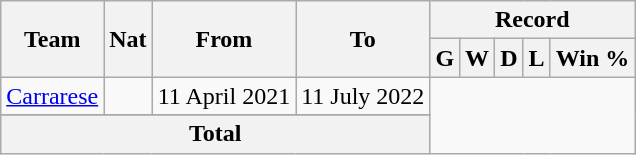<table class="wikitable" style="text-align: center">
<tr>
<th rowspan="2">Team</th>
<th rowspan="2">Nat</th>
<th rowspan="2">From</th>
<th rowspan="2">To</th>
<th colspan="5">Record</th>
</tr>
<tr>
<th>G</th>
<th>W</th>
<th>D</th>
<th>L</th>
<th>Win %</th>
</tr>
<tr>
<td align=left><a href='#'>Carrarese</a></td>
<td></td>
<td align=left>11 April 2021</td>
<td align=left>11 July 2022<br></td>
</tr>
<tr>
</tr>
<tr>
<th colspan="4">Total<br></th>
</tr>
</table>
